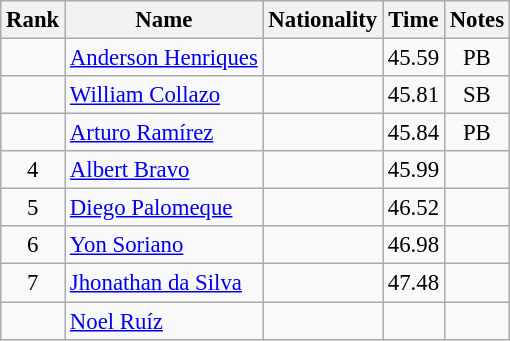<table class="wikitable sortable" style="text-align:center;font-size:95%">
<tr>
<th>Rank</th>
<th>Name</th>
<th>Nationality</th>
<th>Time</th>
<th>Notes</th>
</tr>
<tr>
<td></td>
<td align=left><a href='#'>Anderson Henriques</a></td>
<td align=left></td>
<td>45.59</td>
<td>PB</td>
</tr>
<tr>
<td></td>
<td align=left><a href='#'>William Collazo</a></td>
<td align=left></td>
<td>45.81</td>
<td>SB</td>
</tr>
<tr>
<td></td>
<td align=left><a href='#'>Arturo Ramírez</a></td>
<td align=left></td>
<td>45.84</td>
<td>PB</td>
</tr>
<tr>
<td>4</td>
<td align=left><a href='#'>Albert Bravo</a></td>
<td align=left></td>
<td>45.99</td>
<td></td>
</tr>
<tr>
<td>5</td>
<td align=left><a href='#'>Diego Palomeque</a></td>
<td align=left></td>
<td>46.52</td>
<td></td>
</tr>
<tr>
<td>6</td>
<td align=left><a href='#'>Yon Soriano</a></td>
<td align=left></td>
<td>46.98</td>
<td></td>
</tr>
<tr>
<td>7</td>
<td align=left><a href='#'>Jhonathan da Silva</a></td>
<td align=left></td>
<td>47.48</td>
<td></td>
</tr>
<tr>
<td></td>
<td align=left><a href='#'>Noel Ruíz</a></td>
<td align=left></td>
<td></td>
<td></td>
</tr>
</table>
